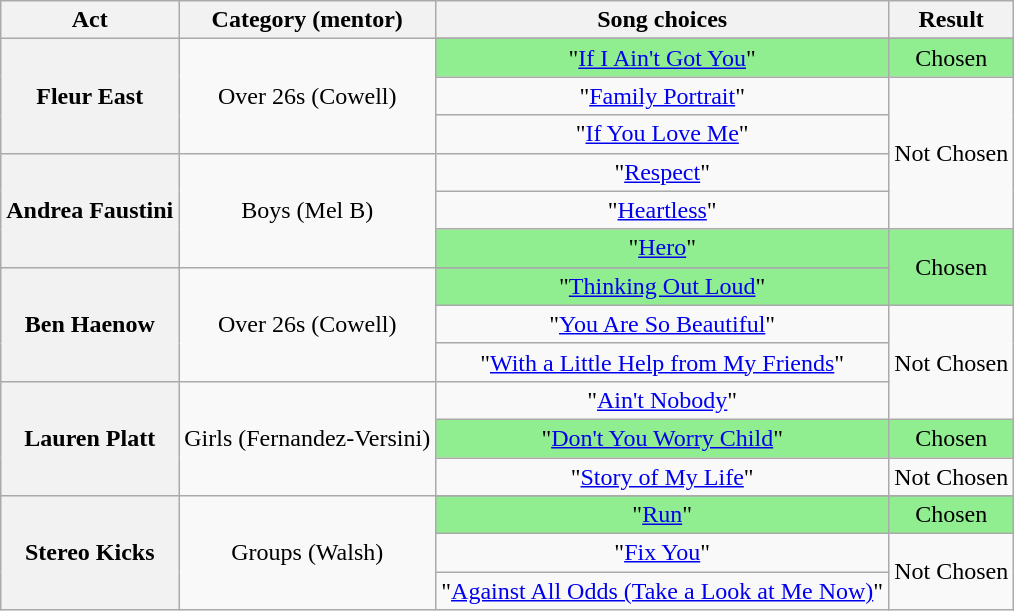<table class="wikitable plainrowheaders" style="text-align:center;">
<tr>
<th scope="col">Act</th>
<th scope="col">Category (mentor)</th>
<th scope="col">Song choices</th>
<th scope="col">Result</th>
</tr>
<tr>
<th scope="row" rowspan="4">Fleur East</th>
<td rowspan=4>Over 26s (Cowell)</td>
</tr>
<tr style="background:lightgreen;">
<td>"<a href='#'>If I Ain't Got You</a>"</td>
<td>Chosen</td>
</tr>
<tr>
<td>"<a href='#'>Family Portrait</a>"</td>
<td rowspan=4>Not Chosen</td>
</tr>
<tr>
<td>"<a href='#'>If You Love Me</a>"</td>
</tr>
<tr>
<th scope="row" rowspan="3">Andrea Faustini</th>
<td rowspan=3>Boys (Mel B)</td>
<td>"<a href='#'>Respect</a>"</td>
</tr>
<tr>
<td>"<a href='#'>Heartless</a>"</td>
</tr>
<tr style="background:lightgreen;">
<td>"<a href='#'>Hero</a>"</td>
<td rowspan=3>Chosen</td>
</tr>
<tr>
<th scope="row" rowspan="4">Ben Haenow</th>
<td rowspan=4>Over 26s (Cowell)</td>
</tr>
<tr style="background:lightgreen;">
<td>"<a href='#'>Thinking Out Loud</a>"</td>
</tr>
<tr>
<td>"<a href='#'>You Are So Beautiful</a>"</td>
<td rowspan=3>Not Chosen</td>
</tr>
<tr>
<td>"<a href='#'>With a Little Help from My Friends</a>"</td>
</tr>
<tr>
<th scope="row" rowspan="3">Lauren Platt</th>
<td rowspan=3>Girls (Fernandez-Versini)</td>
<td>"<a href='#'>Ain't Nobody</a>"</td>
</tr>
<tr style="background:lightgreen;">
<td>"<a href='#'>Don't You Worry Child</a>"</td>
<td>Chosen</td>
</tr>
<tr>
<td>"<a href='#'>Story of My Life</a>"</td>
<td>Not Chosen</td>
</tr>
<tr>
<th scope="row" rowspan="4">Stereo Kicks</th>
<td rowspan=4>Groups (Walsh)</td>
</tr>
<tr style="background:lightgreen;">
<td>"<a href='#'>Run</a>"</td>
<td>Chosen</td>
</tr>
<tr>
<td>"<a href='#'>Fix You</a>"</td>
<td rowspan=2>Not Chosen</td>
</tr>
<tr>
<td>"<a href='#'>Against All Odds (Take a Look at Me Now)</a>"</td>
</tr>
</table>
